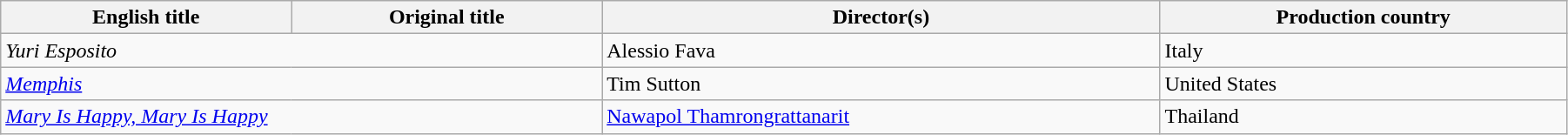<table class="wikitable" width="95%">
<tr>
<th>English title</th>
<th>Original title</th>
<th>Director(s)</th>
<th>Production country</th>
</tr>
<tr>
<td colspan=2><em>Yuri Esposito</em></td>
<td>Alessio Fava</td>
<td>Italy</td>
</tr>
<tr>
<td colspan=2><em><a href='#'>Memphis</a></em></td>
<td>Tim Sutton</td>
<td>United States</td>
</tr>
<tr>
<td colspan=2><em><a href='#'>Mary Is Happy, Mary Is Happy</a></em></td>
<td><a href='#'>Nawapol Thamrongrattanarit</a></td>
<td>Thailand</td>
</tr>
</table>
